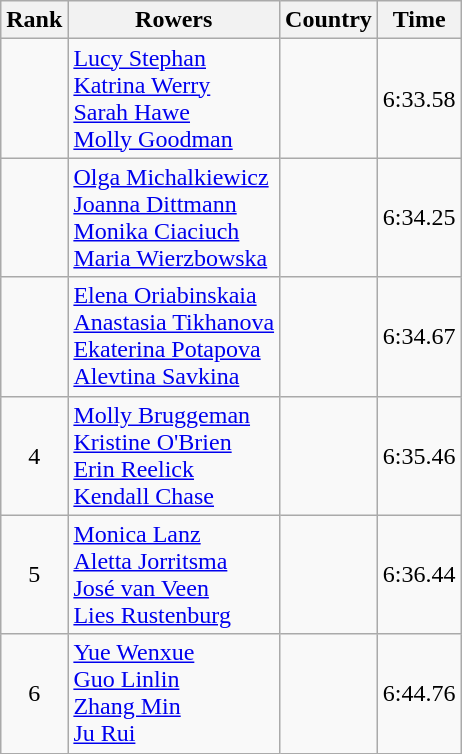<table class="wikitable" style="text-align:center">
<tr>
<th>Rank</th>
<th>Rowers</th>
<th>Country</th>
<th>Time</th>
</tr>
<tr>
<td></td>
<td align="left"><a href='#'>Lucy Stephan</a><br><a href='#'>Katrina Werry</a><br><a href='#'>Sarah Hawe</a><br><a href='#'>Molly Goodman</a></td>
<td align="left"></td>
<td>6:33.58</td>
</tr>
<tr>
<td></td>
<td align="left"><a href='#'>Olga Michalkiewicz</a><br><a href='#'>Joanna Dittmann</a><br><a href='#'>Monika Ciaciuch</a><br><a href='#'>Maria Wierzbowska</a></td>
<td align="left"></td>
<td>6:34.25</td>
</tr>
<tr>
<td></td>
<td align="left"><a href='#'>Elena Oriabinskaia</a><br><a href='#'>Anastasia Tikhanova</a><br><a href='#'>Ekaterina Potapova</a><br><a href='#'>Alevtina Savkina</a></td>
<td align="left"></td>
<td>6:34.67</td>
</tr>
<tr>
<td>4</td>
<td align="left"><a href='#'>Molly Bruggeman</a><br><a href='#'>Kristine O'Brien</a><br><a href='#'>Erin Reelick</a><br><a href='#'>Kendall Chase</a></td>
<td align="left"></td>
<td>6:35.46</td>
</tr>
<tr>
<td>5</td>
<td align="left"><a href='#'>Monica Lanz</a><br><a href='#'>Aletta Jorritsma</a><br><a href='#'>José van Veen</a><br><a href='#'>Lies Rustenburg</a></td>
<td align="left"></td>
<td>6:36.44</td>
</tr>
<tr>
<td>6</td>
<td align="left"><a href='#'>Yue Wenxue</a><br><a href='#'>Guo Linlin</a><br><a href='#'>Zhang Min</a><br><a href='#'>Ju Rui</a></td>
<td align="left"></td>
<td>6:44.76</td>
</tr>
</table>
